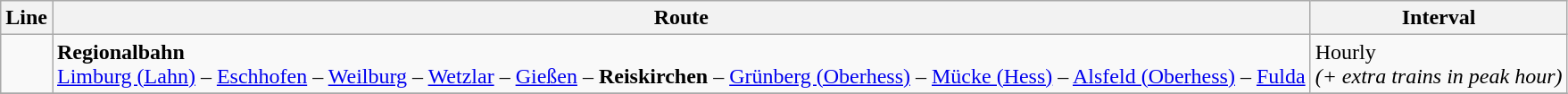<table class="wikitable">
<tr>
<th>Line</th>
<th>Route</th>
<th>Interval</th>
</tr>
<tr>
<td></td>
<td><strong>Regionalbahn</strong><br><a href='#'>Limburg (Lahn)</a> – <a href='#'>Eschhofen</a> – <a href='#'>Weilburg</a> – <a href='#'>Wetzlar</a> – <a href='#'>Gießen</a> – <strong>Reiskirchen</strong> – <a href='#'>Grünberg (Oberhess)</a> – <a href='#'>Mücke (Hess)</a> – <a href='#'>Alsfeld (Oberhess)</a> – <a href='#'>Fulda</a></td>
<td>Hourly<br> <em>(+ extra trains in peak hour)</em></td>
</tr>
<tr>
</tr>
</table>
